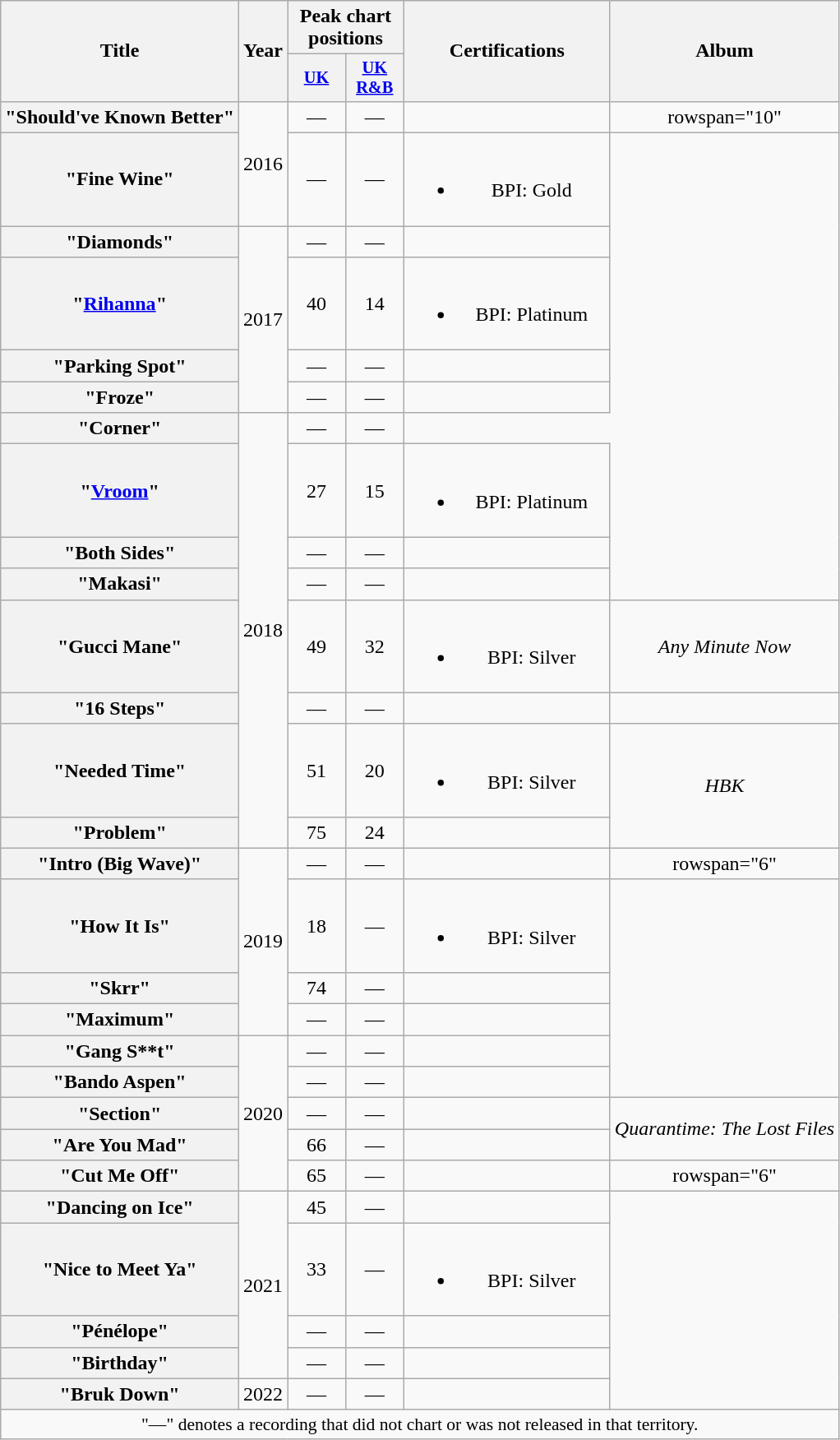<table class="wikitable plainrowheaders" style="text-align:center;">
<tr>
<th scope="col" rowspan="2">Title</th>
<th scope="col" rowspan="2">Year</th>
<th scope="col" colspan="2">Peak chart positions</th>
<th scope="col" rowspan="2" style="width:10em;">Certifications</th>
<th scope="col" rowspan="2">Album</th>
</tr>
<tr>
<th scope="col" style="width:3em;font-size:85%;"><a href='#'>UK</a><br></th>
<th scope="col" style="width:3em;font-size:85%;"><a href='#'>UK<br>R&B</a><br></th>
</tr>
<tr>
<th scope="row">"Should've Known Better"</th>
<td rowspan="2">2016</td>
<td>—</td>
<td>—</td>
<td></td>
<td>rowspan="10" </td>
</tr>
<tr>
<th scope="row">"Fine Wine"<br></th>
<td>—</td>
<td>—</td>
<td><br><ul><li>BPI: Gold</li></ul></td>
</tr>
<tr>
<th scope="row">"Diamonds"<br></th>
<td rowspan="4">2017</td>
<td>—</td>
<td>—</td>
<td></td>
</tr>
<tr>
<th scope="row">"<a href='#'>Rihanna</a>"</th>
<td>40</td>
<td>14</td>
<td><br><ul><li>BPI: Platinum</li></ul></td>
</tr>
<tr>
<th scope="row">"Parking Spot"<br></th>
<td>—</td>
<td>—</td>
<td></td>
</tr>
<tr>
<th scope="row">"Froze"</th>
<td>—</td>
<td>—</td>
<td></td>
</tr>
<tr>
<th scope="row">"Corner"<br></th>
<td rowspan="8">2018</td>
<td>—</td>
<td>—</td>
</tr>
<tr>
<th scope="row">"<a href='#'>Vroom</a>"</th>
<td>27</td>
<td>15</td>
<td><br><ul><li>BPI: Platinum</li></ul></td>
</tr>
<tr>
<th scope="row">"Both Sides"</th>
<td>—</td>
<td>—</td>
<td></td>
</tr>
<tr>
<th scope="row">"Makasi"<br></th>
<td>—</td>
<td>—</td>
<td></td>
</tr>
<tr>
<th scope="row">"Gucci Mane"<br></th>
<td>49</td>
<td>32</td>
<td><br><ul><li>BPI: Silver</li></ul></td>
<td><em>Any Minute Now</em></td>
</tr>
<tr>
<th scope="row">"16 Steps"<br></th>
<td>—</td>
<td>—</td>
<td></td>
<td></td>
</tr>
<tr>
<th scope="row">"Needed Time"</th>
<td>51</td>
<td>20</td>
<td><br><ul><li>BPI: Silver</li></ul></td>
<td rowspan="2"><em>HBK</em></td>
</tr>
<tr>
<th scope="row">"Problem"<br></th>
<td>75</td>
<td>24</td>
<td></td>
</tr>
<tr>
<th scope="row">"Intro (Big Wave)"<br></th>
<td rowspan="4">2019</td>
<td>—</td>
<td>—</td>
<td></td>
<td>rowspan="6" </td>
</tr>
<tr>
<th scope="row">"How It Is"<br></th>
<td>18</td>
<td>—</td>
<td><br><ul><li>BPI: Silver</li></ul></td>
</tr>
<tr>
<th scope="row">"Skrr"<br></th>
<td>74</td>
<td>—</td>
<td></td>
</tr>
<tr>
<th scope="row">"Maximum"</th>
<td>—</td>
<td>—</td>
<td></td>
</tr>
<tr>
<th scope="row">"Gang S**t"</th>
<td rowspan="5">2020</td>
<td>—</td>
<td>—</td>
<td></td>
</tr>
<tr>
<th scope="row">"Bando Aspen"<br></th>
<td>—</td>
<td>—</td>
<td></td>
</tr>
<tr>
<th scope="row">"Section"</th>
<td>—</td>
<td>—</td>
<td></td>
<td rowspan="2"><em>Quarantime: The Lost Files</em></td>
</tr>
<tr>
<th scope="row">"Are You Mad"<br></th>
<td>66</td>
<td>—</td>
<td></td>
</tr>
<tr>
<th scope="row">"Cut Me Off"<br></th>
<td>65</td>
<td>—</td>
<td></td>
<td>rowspan="6" </td>
</tr>
<tr>
<th scope="row">"Dancing on Ice"<br></th>
<td rowspan="4">2021</td>
<td>45</td>
<td>—</td>
<td></td>
</tr>
<tr>
<th scope="row">"Nice to Meet Ya"<br></th>
<td>33</td>
<td>—</td>
<td><br><ul><li>BPI: Silver</li></ul></td>
</tr>
<tr>
<th scope="row">"Pénélope"<br></th>
<td>—</td>
<td>—</td>
<td></td>
</tr>
<tr>
<th scope="row">"Birthday"<br></th>
<td>—</td>
<td>—</td>
<td></td>
</tr>
<tr>
<th scope="row">"Bruk Down"<br></th>
<td rowspan="1">2022</td>
<td>—</td>
<td>—</td>
<td></td>
</tr>
<tr>
<td colspan="10" style="font-size:90%">"—" denotes a recording that did not chart or was not released in that territory.</td>
</tr>
</table>
